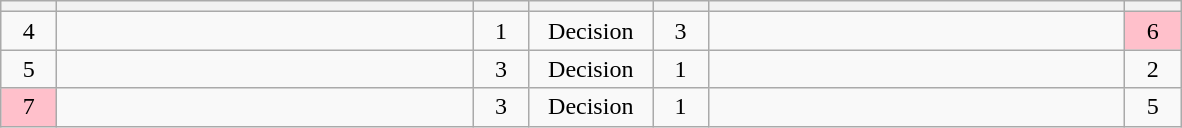<table class="wikitable" style="text-align: center;">
<tr>
<th width=30></th>
<th width=270></th>
<th width=30></th>
<th width=75></th>
<th width=30></th>
<th width=270></th>
<th width=30></th>
</tr>
<tr>
<td>4</td>
<td align=left><strong></strong></td>
<td>1</td>
<td>Decision</td>
<td>3</td>
<td align=left></td>
<td bgcolor=pink>6</td>
</tr>
<tr>
<td>5</td>
<td align=left></td>
<td>3</td>
<td>Decision</td>
<td>1</td>
<td align=left><strong></strong></td>
<td>2</td>
</tr>
<tr>
<td bgcolor=pink>7</td>
<td align=left></td>
<td>3</td>
<td>Decision</td>
<td>1</td>
<td align=left><strong></strong></td>
<td>5</td>
</tr>
</table>
